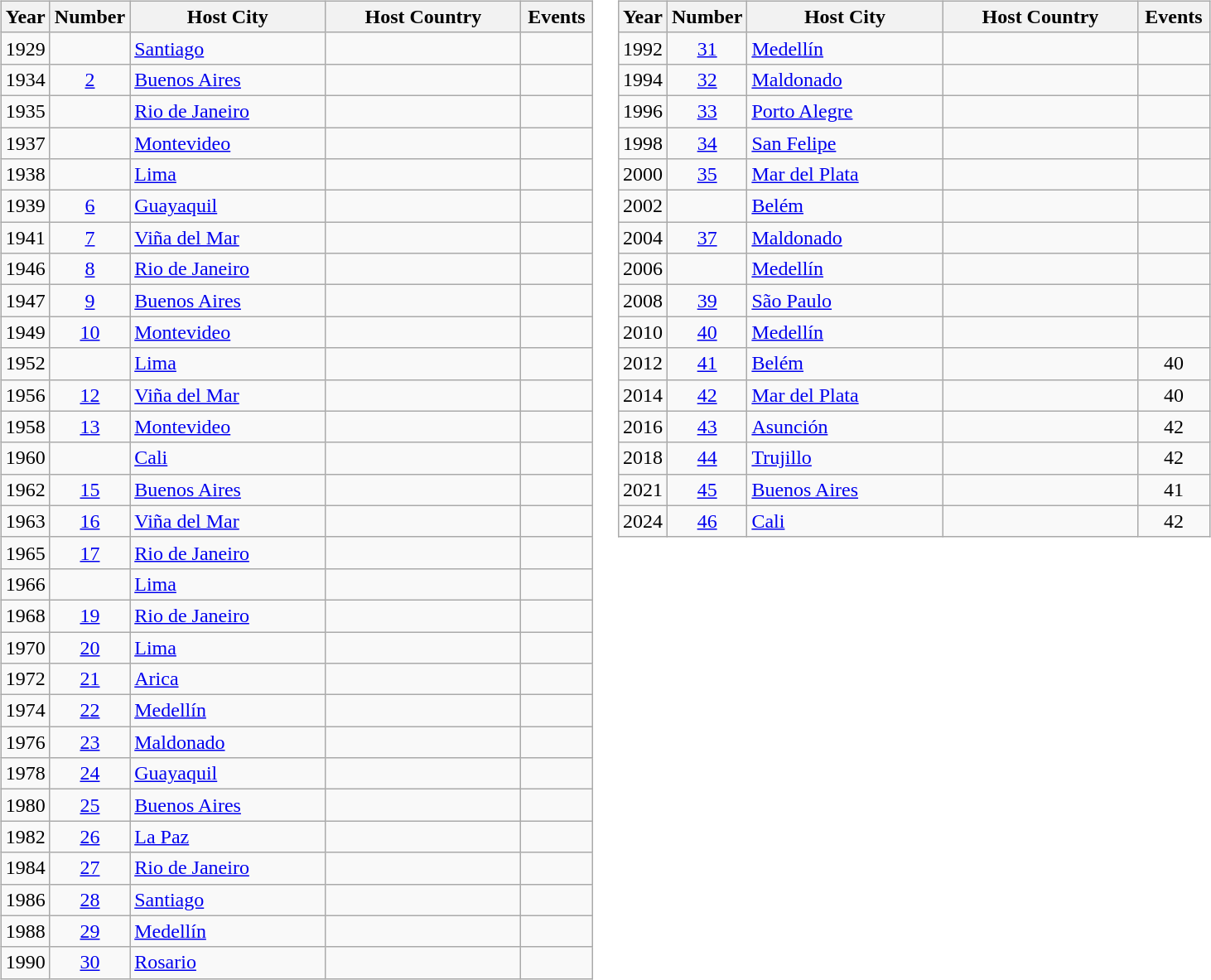<table>
<tr>
<td valign=top><br><table class="wikitable" style="font-size:100%">
<tr>
<th width=30>Year</th>
<th width=30>Number</th>
<th width=150>Host City</th>
<th width=150>Host Country</th>
<th width=50>Events</th>
</tr>
<tr>
<td align=center>1929</td>
<td align=center></td>
<td><a href='#'>Santiago</a></td>
<td></td>
<td align=center></td>
</tr>
<tr>
<td align=center>1934</td>
<td align=center><a href='#'>2</a></td>
<td><a href='#'>Buenos Aires</a></td>
<td></td>
<td align=center></td>
</tr>
<tr>
<td align=center>1935</td>
<td align=center></td>
<td><a href='#'>Rio de Janeiro</a></td>
<td></td>
<td align=center></td>
</tr>
<tr>
<td align=center>1937</td>
<td align=center></td>
<td><a href='#'>Montevideo</a></td>
<td></td>
<td align=center></td>
</tr>
<tr>
<td align=center>1938</td>
<td align=center></td>
<td><a href='#'>Lima</a></td>
<td></td>
<td align=center></td>
</tr>
<tr>
<td align=center>1939</td>
<td align=center><a href='#'>6</a></td>
<td><a href='#'>Guayaquil</a></td>
<td></td>
<td align=center></td>
</tr>
<tr>
<td align=center>1941</td>
<td align=center><a href='#'>7</a></td>
<td><a href='#'>Viña del Mar</a></td>
<td></td>
<td align=center></td>
</tr>
<tr>
<td align=center>1946</td>
<td align=center><a href='#'>8</a></td>
<td><a href='#'>Rio de Janeiro</a></td>
<td></td>
<td align=center></td>
</tr>
<tr>
<td align=center>1947</td>
<td align=center><a href='#'>9</a></td>
<td><a href='#'>Buenos Aires</a></td>
<td></td>
<td align=center></td>
</tr>
<tr>
<td align=center>1949</td>
<td align=center><a href='#'>10</a></td>
<td><a href='#'>Montevideo</a></td>
<td></td>
<td align=center></td>
</tr>
<tr>
<td align=center>1952</td>
<td align=center></td>
<td><a href='#'>Lima</a></td>
<td></td>
<td align=center></td>
</tr>
<tr>
<td align=center>1956</td>
<td align=center><a href='#'>12</a></td>
<td><a href='#'>Viña del Mar</a></td>
<td></td>
<td align=center></td>
</tr>
<tr>
<td align=center>1958</td>
<td align=center><a href='#'>13</a></td>
<td><a href='#'>Montevideo</a></td>
<td></td>
<td align=center></td>
</tr>
<tr>
<td align=center>1960</td>
<td align=center></td>
<td><a href='#'>Cali</a></td>
<td></td>
<td align=center></td>
</tr>
<tr>
<td align=center>1962</td>
<td align=center><a href='#'>15</a></td>
<td><a href='#'>Buenos Aires</a></td>
<td></td>
<td align=center></td>
</tr>
<tr>
<td align=center>1963</td>
<td align=center><a href='#'>16</a></td>
<td><a href='#'>Viña del Mar</a></td>
<td></td>
<td align=center></td>
</tr>
<tr>
<td align=center>1965</td>
<td align=center><a href='#'>17</a></td>
<td><a href='#'>Rio de Janeiro</a></td>
<td></td>
<td align=center></td>
</tr>
<tr>
<td align=center>1966</td>
<td align=center></td>
<td><a href='#'>Lima</a></td>
<td></td>
<td align=center></td>
</tr>
<tr>
<td align=center>1968</td>
<td align=center><a href='#'>19</a></td>
<td><a href='#'>Rio de Janeiro</a></td>
<td></td>
<td align=center></td>
</tr>
<tr>
<td align=center>1970</td>
<td align=center><a href='#'>20</a></td>
<td><a href='#'>Lima</a></td>
<td></td>
<td align=center></td>
</tr>
<tr>
<td align=center>1972</td>
<td align=center><a href='#'>21</a></td>
<td><a href='#'>Arica</a></td>
<td></td>
<td align=center></td>
</tr>
<tr>
<td align=center>1974</td>
<td align=center><a href='#'>22</a></td>
<td><a href='#'>Medellín</a></td>
<td></td>
<td align=center></td>
</tr>
<tr>
<td align=center>1976</td>
<td align=center><a href='#'>23</a></td>
<td><a href='#'>Maldonado</a></td>
<td></td>
<td align=center></td>
</tr>
<tr>
<td align=center>1978</td>
<td align=center><a href='#'>24</a></td>
<td><a href='#'>Guayaquil</a></td>
<td></td>
<td align=center></td>
</tr>
<tr>
<td align=center>1980</td>
<td align=center><a href='#'>25</a></td>
<td><a href='#'>Buenos Aires</a></td>
<td></td>
<td align=center></td>
</tr>
<tr>
<td align=center>1982</td>
<td align=center><a href='#'>26</a></td>
<td><a href='#'>La Paz</a></td>
<td></td>
<td align=center></td>
</tr>
<tr>
<td align=center>1984</td>
<td align=center><a href='#'>27</a></td>
<td><a href='#'>Rio de Janeiro</a></td>
<td></td>
<td align=center></td>
</tr>
<tr>
<td align=center>1986</td>
<td align=center><a href='#'>28</a></td>
<td><a href='#'>Santiago</a></td>
<td></td>
<td align=center></td>
</tr>
<tr>
<td align=center>1988</td>
<td align=center><a href='#'>29</a></td>
<td><a href='#'>Medellín</a></td>
<td></td>
<td align=center></td>
</tr>
<tr>
<td align=center>1990</td>
<td align=center><a href='#'>30</a></td>
<td><a href='#'>Rosario</a></td>
<td></td>
<td align=center></td>
</tr>
</table>
</td>
<td valign=top><br><table class="wikitable" style="font-size:100%">
<tr>
<th width=30>Year</th>
<th width=30>Number</th>
<th width=150>Host City</th>
<th width=150>Host Country</th>
<th width=50>Events</th>
</tr>
<tr>
<td align=center>1992</td>
<td align=center><a href='#'>31</a></td>
<td><a href='#'>Medellín</a></td>
<td></td>
<td align=center></td>
</tr>
<tr>
<td align=center>1994</td>
<td align=center><a href='#'>32</a></td>
<td><a href='#'>Maldonado</a></td>
<td></td>
<td align=center></td>
</tr>
<tr>
<td align=center>1996</td>
<td align=center><a href='#'>33</a></td>
<td><a href='#'>Porto Alegre</a></td>
<td></td>
<td align=center></td>
</tr>
<tr>
<td align=center>1998</td>
<td align=center><a href='#'>34</a></td>
<td><a href='#'>San Felipe</a></td>
<td></td>
<td align=center></td>
</tr>
<tr>
<td align=center>2000</td>
<td align=center><a href='#'>35</a></td>
<td><a href='#'>Mar del Plata</a></td>
<td></td>
<td align=center></td>
</tr>
<tr>
<td align=center>2002</td>
<td align=center></td>
<td><a href='#'>Belém</a></td>
<td></td>
<td align=center></td>
</tr>
<tr>
<td align=center>2004</td>
<td align=center><a href='#'>37</a></td>
<td><a href='#'>Maldonado</a></td>
<td></td>
<td align=center></td>
</tr>
<tr>
<td align=center>2006</td>
<td align=center></td>
<td><a href='#'>Medellín</a></td>
<td></td>
<td align=center></td>
</tr>
<tr>
<td align=center>2008</td>
<td align=center><a href='#'>39</a></td>
<td><a href='#'>São Paulo</a></td>
<td></td>
<td align=center></td>
</tr>
<tr>
<td align=center>2010</td>
<td align=center><a href='#'>40</a></td>
<td><a href='#'>Medellín</a></td>
<td></td>
<td align=center></td>
</tr>
<tr>
<td align=center>2012</td>
<td align=center><a href='#'>41</a></td>
<td><a href='#'>Belém</a></td>
<td></td>
<td align=center>40</td>
</tr>
<tr>
<td align=center>2014</td>
<td align=center><a href='#'>42</a></td>
<td><a href='#'>Mar del Plata</a></td>
<td></td>
<td align=center>40</td>
</tr>
<tr>
<td align=center>2016</td>
<td align=center><a href='#'>43</a></td>
<td><a href='#'>Asunción</a></td>
<td></td>
<td align=center>42</td>
</tr>
<tr>
<td align=center>2018</td>
<td align=center><a href='#'>44</a></td>
<td><a href='#'>Trujillo</a></td>
<td></td>
<td align=center>42</td>
</tr>
<tr>
<td align=center>2021</td>
<td align=center><a href='#'>45</a></td>
<td><a href='#'>Buenos Aires</a></td>
<td></td>
<td align=center>41</td>
</tr>
<tr>
<td align=center>2024</td>
<td align=center><a href='#'>46</a></td>
<td><a href='#'>Cali</a></td>
<td></td>
<td align=center>42</td>
</tr>
</table>
</td>
</tr>
</table>
